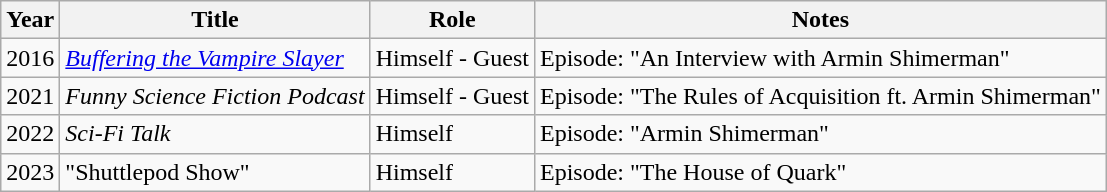<table class="wikitable sortable">
<tr>
<th>Year</th>
<th>Title</th>
<th>Role</th>
<th>Notes</th>
</tr>
<tr>
<td>2016</td>
<td><em><a href='#'>Buffering the Vampire Slayer</a></em></td>
<td>Himself - Guest</td>
<td>Episode: "An Interview with Armin Shimerman"</td>
</tr>
<tr>
<td>2021</td>
<td><em>Funny Science Fiction Podcast</em></td>
<td>Himself - Guest</td>
<td>Episode: "The Rules of Acquisition ft. Armin Shimerman"</td>
</tr>
<tr>
<td>2022</td>
<td><em>Sci-Fi Talk</em></td>
<td>Himself</td>
<td>Episode: "Armin Shimerman"</td>
</tr>
<tr>
<td>2023</td>
<td>"Shuttlepod Show"</td>
<td>Himself</td>
<td>Episode: "The House of Quark"</td>
</tr>
</table>
